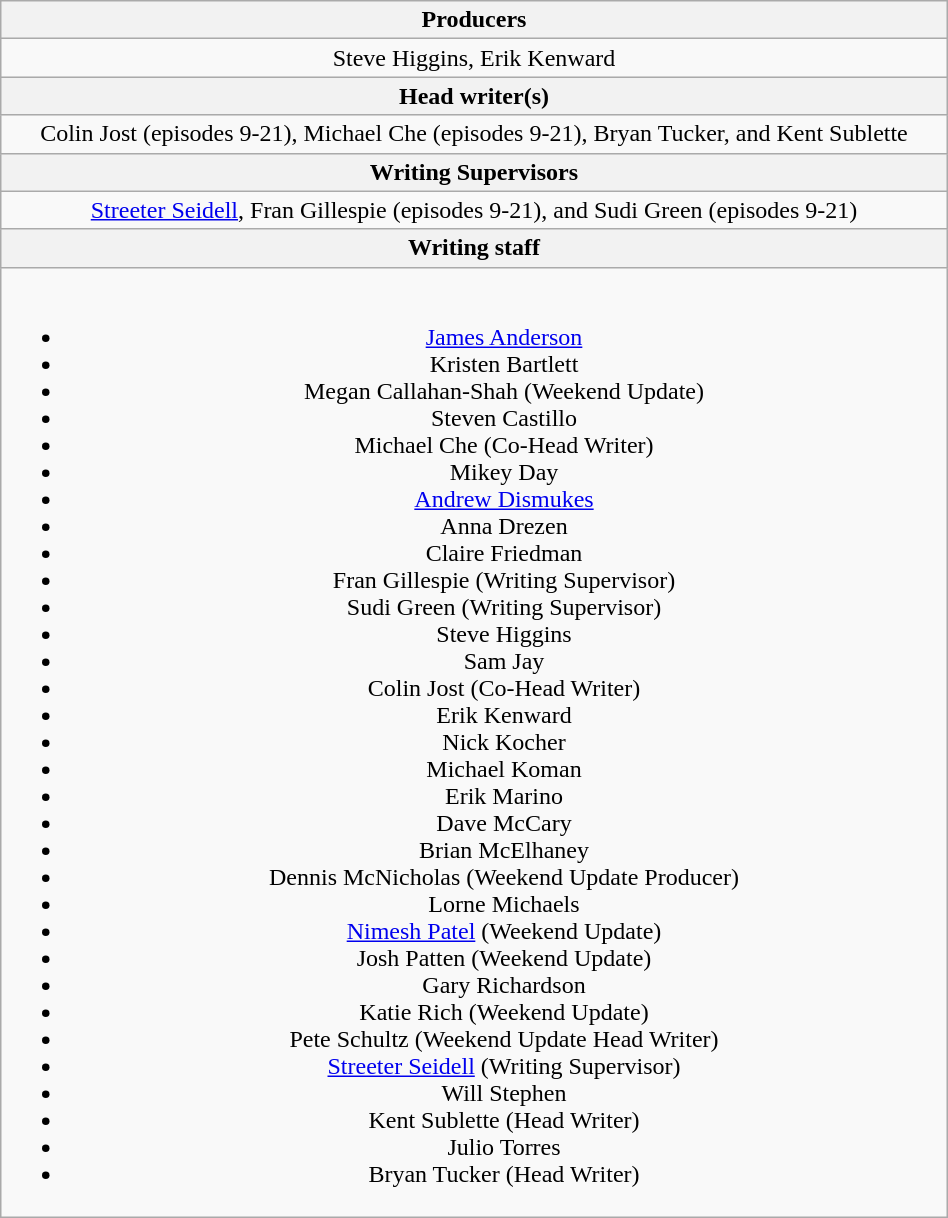<table class="wikitable plainrowheaders"  style="text-align:center; width:50%;">
<tr>
<th><strong>Producers</strong></th>
</tr>
<tr>
<td>Steve Higgins, Erik Kenward</td>
</tr>
<tr>
<th><strong>Head writer(s)</strong></th>
</tr>
<tr>
<td>Colin Jost (episodes 9-21), Michael Che (episodes 9-21), Bryan Tucker, and Kent Sublette</td>
</tr>
<tr>
<th><strong>Writing Supervisors</strong></th>
</tr>
<tr>
<td><a href='#'>Streeter Seidell</a>, Fran Gillespie (episodes 9-21), and Sudi Green (episodes 9-21)</td>
</tr>
<tr>
<th><strong>Writing staff</strong> </th>
</tr>
<tr>
<td><br><ul><li><a href='#'>James Anderson</a></li><li>Kristen Bartlett</li><li>Megan Callahan-Shah (Weekend Update)</li><li>Steven Castillo</li><li>Michael Che (Co-Head Writer)</li><li>Mikey Day</li><li><a href='#'>Andrew Dismukes</a></li><li>Anna Drezen</li><li>Claire Friedman</li><li>Fran Gillespie (Writing Supervisor)</li><li>Sudi Green (Writing Supervisor)</li><li>Steve Higgins</li><li>Sam Jay</li><li>Colin Jost (Co-Head Writer)</li><li>Erik Kenward</li><li>Nick Kocher</li><li>Michael Koman</li><li>Erik Marino</li><li>Dave McCary</li><li>Brian McElhaney</li><li>Dennis McNicholas (Weekend Update Producer)</li><li>Lorne Michaels</li><li><a href='#'>Nimesh Patel</a> (Weekend Update)</li><li>Josh Patten (Weekend Update)</li><li>Gary Richardson</li><li>Katie Rich (Weekend Update)</li><li>Pete Schultz (Weekend Update Head Writer)</li><li><a href='#'>Streeter Seidell</a> (Writing Supervisor)</li><li>Will Stephen</li><li>Kent Sublette (Head Writer)</li><li>Julio Torres</li><li>Bryan Tucker (Head Writer)</li></ul></td>
</tr>
</table>
